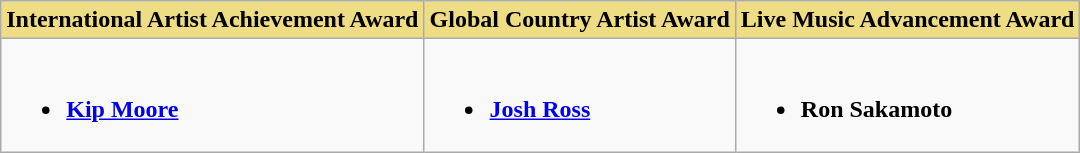<table class="wikitable">
<tr>
<th style="background:#EEDD85;">International Artist Achievement Award</th>
<th style="background:#EEDD85;">Global Country Artist Award</th>
<th style="background:#EEDD85;">Live Music Advancement Award</th>
</tr>
<tr>
<td valign="top"><br><ul><li><strong><a href='#'>Kip Moore</a></strong></li></ul></td>
<td valign="top"><br><ul><li><strong><a href='#'>Josh Ross</a></strong></li></ul></td>
<td valign="top"><br><ul><li><strong> Ron Sakamoto</strong></li></ul></td>
</tr>
</table>
